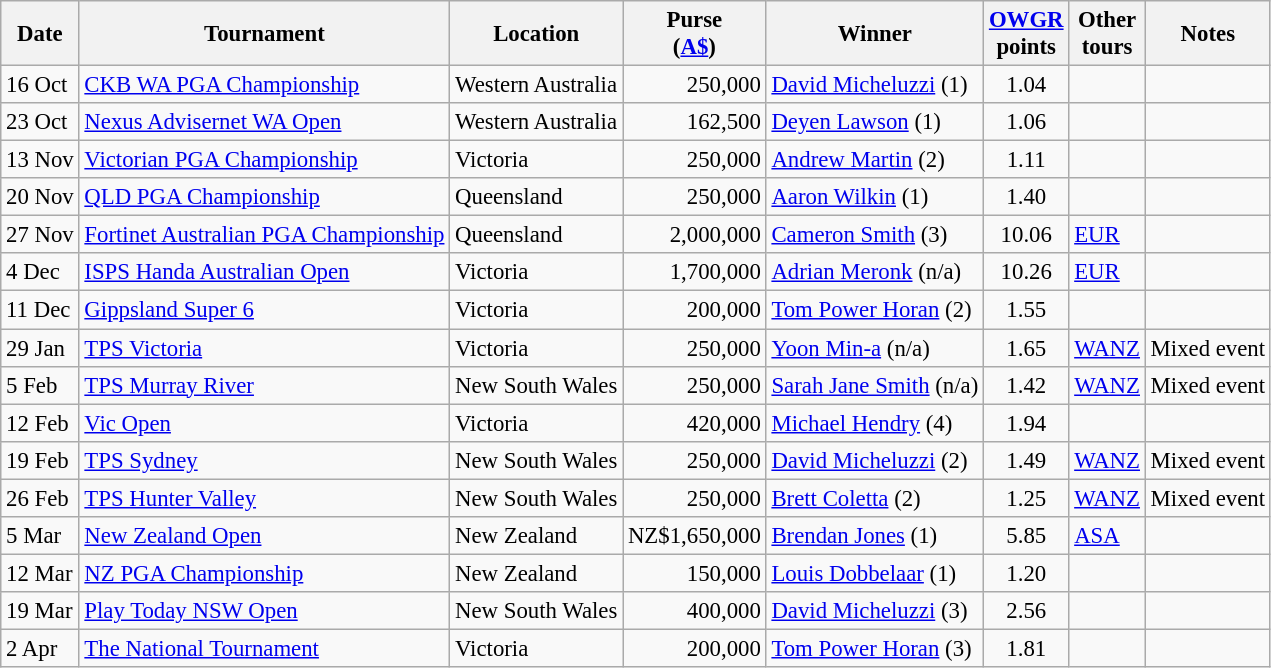<table class="wikitable" style="font-size:95%">
<tr>
<th>Date</th>
<th>Tournament</th>
<th>Location</th>
<th>Purse<br>(<a href='#'>A$</a>)</th>
<th>Winner</th>
<th><a href='#'>OWGR</a><br>points</th>
<th>Other<br>tours</th>
<th>Notes</th>
</tr>
<tr>
<td>16 Oct</td>
<td><a href='#'>CKB WA PGA Championship</a></td>
<td>Western Australia</td>
<td align=right>250,000</td>
<td> <a href='#'>David Micheluzzi</a> (1)</td>
<td align=center>1.04</td>
<td></td>
<td></td>
</tr>
<tr>
<td>23 Oct</td>
<td><a href='#'>Nexus Advisernet WA Open</a></td>
<td>Western Australia</td>
<td align=right>162,500</td>
<td> <a href='#'>Deyen Lawson</a> (1)</td>
<td align=center>1.06</td>
<td></td>
<td></td>
</tr>
<tr>
<td>13 Nov</td>
<td><a href='#'>Victorian PGA Championship</a></td>
<td>Victoria</td>
<td align=right>250,000</td>
<td> <a href='#'>Andrew Martin</a> (2)</td>
<td align=center>1.11</td>
<td></td>
<td></td>
</tr>
<tr>
<td>20 Nov</td>
<td><a href='#'>QLD PGA Championship</a></td>
<td>Queensland</td>
<td align=right>250,000</td>
<td> <a href='#'>Aaron Wilkin</a> (1)</td>
<td align=center>1.40</td>
<td></td>
<td></td>
</tr>
<tr>
<td>27 Nov</td>
<td><a href='#'>Fortinet Australian PGA Championship</a></td>
<td>Queensland</td>
<td align=right>2,000,000</td>
<td> <a href='#'>Cameron Smith</a> (3)</td>
<td align=center>10.06</td>
<td><a href='#'>EUR</a></td>
<td></td>
</tr>
<tr>
<td>4 Dec</td>
<td><a href='#'>ISPS Handa Australian Open</a></td>
<td>Victoria</td>
<td align=right>1,700,000</td>
<td> <a href='#'>Adrian Meronk</a> (n/a)</td>
<td align=center>10.26</td>
<td><a href='#'>EUR</a></td>
<td></td>
</tr>
<tr>
<td>11 Dec</td>
<td><a href='#'>Gippsland Super 6</a></td>
<td>Victoria</td>
<td align=right>200,000</td>
<td> <a href='#'>Tom Power Horan</a> (2)</td>
<td align=center>1.55</td>
<td></td>
<td></td>
</tr>
<tr>
<td>29 Jan</td>
<td><a href='#'>TPS Victoria</a></td>
<td>Victoria</td>
<td align=right>250,000</td>
<td> <a href='#'>Yoon Min-a</a> (n/a)</td>
<td align=center>1.65</td>
<td><a href='#'>WANZ</a></td>
<td>Mixed event</td>
</tr>
<tr>
<td>5 Feb</td>
<td><a href='#'>TPS Murray River</a></td>
<td>New South Wales</td>
<td align=right>250,000</td>
<td> <a href='#'>Sarah Jane Smith</a> (n/a)</td>
<td align=center>1.42</td>
<td><a href='#'>WANZ</a></td>
<td>Mixed event</td>
</tr>
<tr>
<td>12 Feb</td>
<td><a href='#'>Vic Open</a></td>
<td>Victoria</td>
<td align=right>420,000</td>
<td> <a href='#'>Michael Hendry</a> (4)</td>
<td align=center>1.94</td>
<td></td>
<td></td>
</tr>
<tr>
<td>19 Feb</td>
<td><a href='#'>TPS Sydney</a></td>
<td>New South Wales</td>
<td align=right>250,000</td>
<td> <a href='#'>David Micheluzzi</a> (2)</td>
<td align=center>1.49</td>
<td><a href='#'>WANZ</a></td>
<td>Mixed event</td>
</tr>
<tr>
<td>26 Feb</td>
<td><a href='#'>TPS Hunter Valley</a></td>
<td>New South Wales</td>
<td align=right>250,000</td>
<td> <a href='#'>Brett Coletta</a> (2)</td>
<td align=center>1.25</td>
<td><a href='#'>WANZ</a></td>
<td>Mixed event</td>
</tr>
<tr>
<td>5 Mar</td>
<td><a href='#'>New Zealand Open</a></td>
<td>New Zealand</td>
<td align=right>NZ$1,650,000</td>
<td> <a href='#'>Brendan Jones</a> (1)</td>
<td align=center>5.85</td>
<td><a href='#'>ASA</a></td>
<td></td>
</tr>
<tr>
<td>12 Mar</td>
<td><a href='#'>NZ PGA Championship</a></td>
<td>New Zealand</td>
<td align=right>150,000</td>
<td> <a href='#'>Louis Dobbelaar</a> (1)</td>
<td align=center>1.20</td>
<td></td>
<td></td>
</tr>
<tr>
<td>19 Mar</td>
<td><a href='#'>Play Today NSW Open</a></td>
<td>New South Wales</td>
<td align=right>400,000</td>
<td> <a href='#'>David Micheluzzi</a> (3)</td>
<td align=center>2.56</td>
<td></td>
<td></td>
</tr>
<tr>
<td>2 Apr</td>
<td><a href='#'>The National Tournament</a></td>
<td>Victoria</td>
<td align=right>200,000</td>
<td> <a href='#'>Tom Power Horan</a> (3)</td>
<td align=center>1.81</td>
<td></td>
<td></td>
</tr>
</table>
